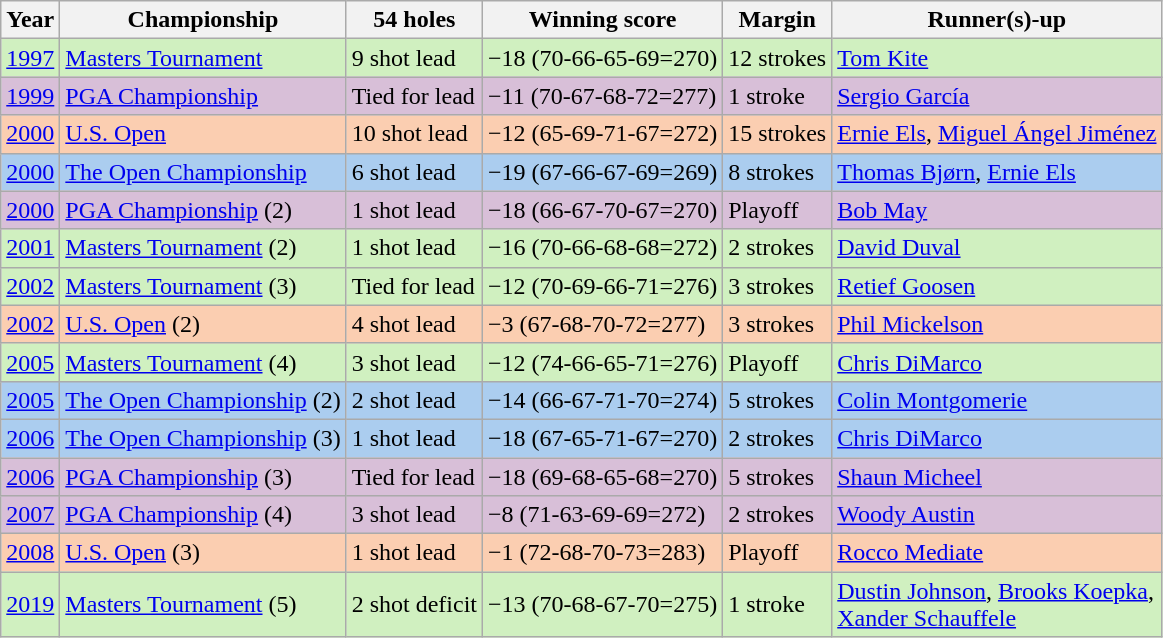<table class="wikitable">
<tr>
<th>Year</th>
<th>Championship</th>
<th>54 holes</th>
<th>Winning score</th>
<th>Margin</th>
<th>Runner(s)-up</th>
</tr>
<tr style="background:#d0f0c0;">
<td><a href='#'>1997</a></td>
<td><a href='#'>Masters Tournament</a></td>
<td>9 shot lead</td>
<td>−18 (70-66-65-69=270)</td>
<td>12 strokes</td>
<td> <a href='#'>Tom Kite</a></td>
</tr>
<tr style="background:#D8BFD8;">
<td><a href='#'>1999</a></td>
<td><a href='#'>PGA Championship</a></td>
<td>Tied for lead</td>
<td>−11 (70-67-68-72=277)</td>
<td>1 stroke</td>
<td> <a href='#'>Sergio García</a></td>
</tr>
<tr style="background:#fbceb1;">
<td><a href='#'>2000</a></td>
<td><a href='#'>U.S. Open</a></td>
<td>10 shot lead</td>
<td>−12 (65-69-71-67=272)</td>
<td>15 strokes</td>
<td> <a href='#'>Ernie Els</a>,  <a href='#'>Miguel Ángel Jiménez</a></td>
</tr>
<tr style="background:#abcdef;">
<td><a href='#'>2000</a></td>
<td><a href='#'>The Open Championship</a></td>
<td>6 shot lead</td>
<td>−19 (67-66-67-69=269)</td>
<td>8 strokes</td>
<td> <a href='#'>Thomas Bjørn</a>,  <a href='#'>Ernie Els</a></td>
</tr>
<tr style="background:#D8BFD8;">
<td><a href='#'>2000</a></td>
<td><a href='#'>PGA Championship</a> (2)</td>
<td>1 shot lead</td>
<td>−18 (66-67-70-67=270)</td>
<td>Playoff</td>
<td> <a href='#'>Bob May</a></td>
</tr>
<tr style="background:#d0f0c0;">
<td><a href='#'>2001</a></td>
<td><a href='#'>Masters Tournament</a> (2)</td>
<td>1 shot lead</td>
<td>−16 (70-66-68-68=272)</td>
<td>2 strokes</td>
<td> <a href='#'>David Duval</a></td>
</tr>
<tr style="background:#d0f0c0;">
<td><a href='#'>2002</a></td>
<td><a href='#'>Masters Tournament</a> (3)</td>
<td>Tied for lead</td>
<td>−12 (70-69-66-71=276)</td>
<td>3 strokes</td>
<td> <a href='#'>Retief Goosen</a></td>
</tr>
<tr style="background:#fbceb1;">
<td><a href='#'>2002</a></td>
<td><a href='#'>U.S. Open</a> (2)</td>
<td>4 shot lead</td>
<td>−3 (67-68-70-72=277)</td>
<td>3 strokes</td>
<td> <a href='#'>Phil Mickelson</a></td>
</tr>
<tr style="background:#d0f0c0;">
<td><a href='#'>2005</a></td>
<td><a href='#'>Masters Tournament</a> (4)</td>
<td>3 shot lead</td>
<td>−12 (74-66-65-71=276)</td>
<td>Playoff</td>
<td> <a href='#'>Chris DiMarco</a></td>
</tr>
<tr style="background:#abcdef;">
<td><a href='#'>2005</a></td>
<td><a href='#'>The Open Championship</a> (2)</td>
<td>2 shot lead</td>
<td>−14 (66-67-71-70=274)</td>
<td>5 strokes</td>
<td> <a href='#'>Colin Montgomerie</a></td>
</tr>
<tr style="background:#abcdef;">
<td><a href='#'>2006</a></td>
<td><a href='#'>The Open Championship</a> (3)</td>
<td>1 shot lead</td>
<td>−18 (67-65-71-67=270)</td>
<td>2 strokes</td>
<td> <a href='#'>Chris DiMarco</a></td>
</tr>
<tr style="background:#D8BFD8;">
<td><a href='#'>2006</a></td>
<td><a href='#'>PGA Championship</a> (3)</td>
<td>Tied for lead</td>
<td>−18 (69-68-65-68=270)</td>
<td>5 strokes</td>
<td> <a href='#'>Shaun Micheel</a></td>
</tr>
<tr style="background:#D8BFD8;">
<td><a href='#'>2007</a></td>
<td><a href='#'>PGA Championship</a> (4)</td>
<td>3 shot lead</td>
<td>−8 (71-63-69-69=272)</td>
<td>2 strokes</td>
<td> <a href='#'>Woody Austin</a></td>
</tr>
<tr style="background:#fbceb1;">
<td><a href='#'>2008</a></td>
<td><a href='#'>U.S. Open</a> (3)</td>
<td>1 shot lead</td>
<td>−1 (72-68-70-73=283)</td>
<td>Playoff</td>
<td> <a href='#'>Rocco Mediate</a></td>
</tr>
<tr style="background:#d0f0c0;">
<td><a href='#'>2019</a></td>
<td><a href='#'>Masters Tournament</a> (5)</td>
<td>2 shot deficit</td>
<td>−13 (70-68-67-70=275)</td>
<td>1 stroke</td>
<td> <a href='#'>Dustin Johnson</a>,  <a href='#'>Brooks Koepka</a>,<br> <a href='#'>Xander Schauffele</a></td>
</tr>
</table>
